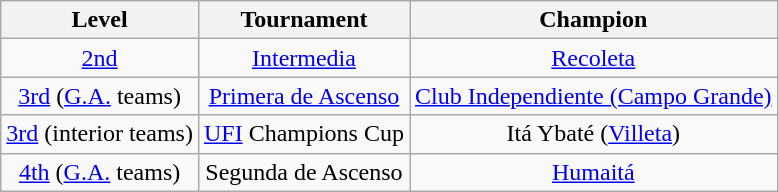<table class="wikitable" style="text-align:center">
<tr>
<th>Level</th>
<th>Tournament</th>
<th>Champion</th>
</tr>
<tr>
<td><a href='#'>2nd</a></td>
<td><a href='#'>Intermedia</a></td>
<td><a href='#'>Recoleta</a></td>
</tr>
<tr>
<td><a href='#'>3rd</a> (<a href='#'>G.A.</a> teams)</td>
<td><a href='#'>Primera de Ascenso</a></td>
<td><a href='#'>Club Independiente (Campo Grande)</a></td>
</tr>
<tr>
<td><a href='#'>3rd</a> (interior teams)</td>
<td><a href='#'>UFI</a> Champions Cup</td>
<td>Itá Ybaté (<a href='#'>Villeta</a>)</td>
</tr>
<tr>
<td><a href='#'>4th</a> (<a href='#'>G.A.</a> teams)</td>
<td>Segunda de Ascenso</td>
<td><a href='#'>Humaitá</a></td>
</tr>
</table>
